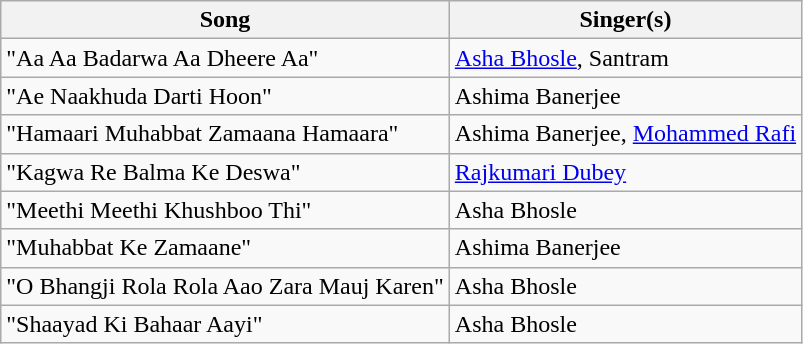<table class="wikitable">
<tr>
<th>Song</th>
<th>Singer(s)</th>
</tr>
<tr>
<td>"Aa Aa Badarwa Aa Dheere Aa"</td>
<td><a href='#'>Asha Bhosle</a>, Santram</td>
</tr>
<tr>
<td>"Ae Naakhuda Darti Hoon"</td>
<td>Ashima Banerjee</td>
</tr>
<tr>
<td>"Hamaari Muhabbat Zamaana  Hamaara"</td>
<td>Ashima Banerjee, <a href='#'>Mohammed Rafi</a></td>
</tr>
<tr>
<td>"Kagwa Re Balma Ke Deswa"</td>
<td><a href='#'>Rajkumari Dubey</a></td>
</tr>
<tr>
<td>"Meethi Meethi Khushboo Thi"</td>
<td>Asha Bhosle</td>
</tr>
<tr>
<td>"Muhabbat Ke Zamaane"</td>
<td>Ashima Banerjee</td>
</tr>
<tr>
<td>"O Bhangji Rola Rola Aao Zara  Mauj Karen"</td>
<td>Asha Bhosle</td>
</tr>
<tr>
<td>"Shaayad Ki Bahaar Aayi"</td>
<td>Asha Bhosle</td>
</tr>
</table>
